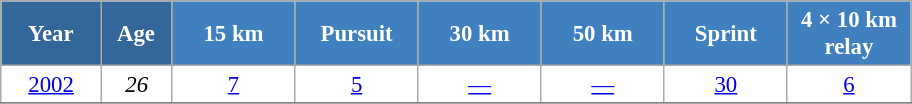<table class="wikitable" style="font-size:95%; text-align:center; border:grey solid 1px; border-collapse:collapse; background:#ffffff;">
<tr>
<th style="background-color:#369; color:white; width:60px;"> Year </th>
<th style="background-color:#369; color:white; width:40px;"> Age </th>
<th style="background-color:#4180be; color:white; width:75px;"> 15 km </th>
<th style="background-color:#4180be; color:white; width:75px;"> Pursuit </th>
<th style="background-color:#4180be; color:white; width:75px;"> 30 km </th>
<th style="background-color:#4180be; color:white; width:75px;"> 50 km </th>
<th style="background-color:#4180be; color:white; width:75px;"> Sprint </th>
<th style="background-color:#4180be; color:white; width:75px;"> 4 × 10 km <br> relay </th>
</tr>
<tr>
<td><a href='#'>2002</a></td>
<td><em>26</em></td>
<td><a href='#'>7</a></td>
<td><a href='#'>5</a></td>
<td><a href='#'>—</a></td>
<td><a href='#'>—</a></td>
<td><a href='#'>30</a></td>
<td><a href='#'>6</a></td>
</tr>
<tr>
</tr>
</table>
